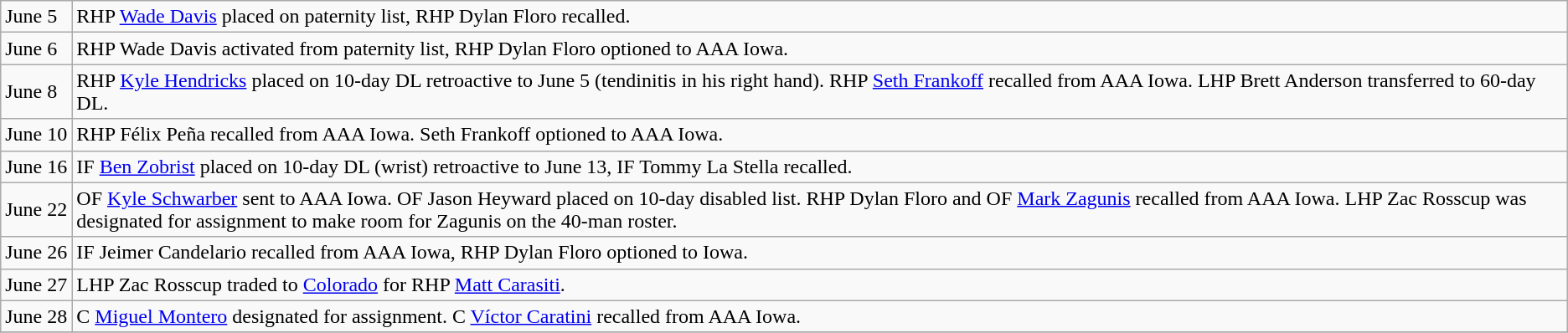<table class="wikitable">
<tr>
<td>June 5</td>
<td>RHP <a href='#'>Wade Davis</a> placed on paternity list, RHP Dylan Floro recalled.</td>
</tr>
<tr>
<td>June 6</td>
<td>RHP Wade Davis activated from paternity list, RHP Dylan Floro optioned to AAA Iowa.</td>
</tr>
<tr>
<td>June 8</td>
<td>RHP <a href='#'>Kyle Hendricks</a> placed on 10-day DL retroactive to June 5 (tendinitis in his right hand). RHP <a href='#'>Seth Frankoff</a> recalled from AAA Iowa. LHP Brett Anderson transferred to 60-day DL.</td>
</tr>
<tr>
<td>June 10</td>
<td>RHP Félix Peña recalled from AAA Iowa. Seth Frankoff optioned to AAA Iowa.</td>
</tr>
<tr>
<td>June 16</td>
<td>IF <a href='#'>Ben Zobrist</a> placed on 10-day DL (wrist) retroactive to June 13, IF Tommy La Stella recalled.</td>
</tr>
<tr>
<td>June 22</td>
<td>OF <a href='#'>Kyle Schwarber</a> sent to AAA Iowa. OF Jason Heyward placed on 10-day disabled list. RHP Dylan Floro and OF <a href='#'>Mark Zagunis</a> recalled from AAA Iowa. LHP Zac Rosscup was designated for assignment to make room for Zagunis on the 40-man roster.</td>
</tr>
<tr>
<td>June 26</td>
<td>IF Jeimer Candelario recalled from AAA Iowa, RHP Dylan Floro optioned to Iowa.</td>
</tr>
<tr>
<td>June 27</td>
<td>LHP Zac Rosscup traded to <a href='#'>Colorado</a> for RHP <a href='#'>Matt Carasiti</a>.</td>
</tr>
<tr>
<td>June 28</td>
<td>C <a href='#'>Miguel Montero</a> designated for assignment. C <a href='#'>Víctor Caratini</a> recalled from AAA Iowa.</td>
</tr>
<tr>
</tr>
</table>
